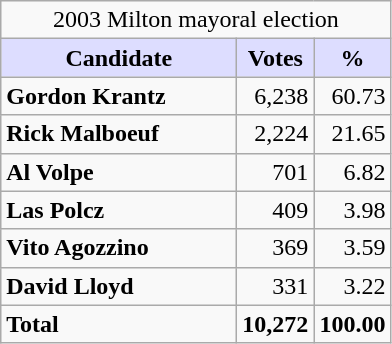<table class="wikitable sortable">
<tr>
<td colspan="3" style="text-align:center;">2003 Milton mayoral election</td>
</tr>
<tr>
<th style="background:#ddf; width:150px;">Candidate</th>
<th style="background:#ddf;">Votes</th>
<th style="background:#ddf;">%</th>
</tr>
<tr>
<td><strong>Gordon Krantz</strong></td>
<td align=right>6,238</td>
<td align=right>60.73</td>
</tr>
<tr>
<td><strong>Rick Malboeuf</strong></td>
<td align=right>2,224</td>
<td align=right>21.65</td>
</tr>
<tr>
<td><strong>Al Volpe</strong></td>
<td align=right>701</td>
<td align=right>6.82</td>
</tr>
<tr>
<td><strong>Las Polcz</strong></td>
<td align=right>409</td>
<td align=right>3.98</td>
</tr>
<tr>
<td><strong>Vito Agozzino</strong></td>
<td align=right>369</td>
<td align=right>3.59</td>
</tr>
<tr>
<td><strong>David Lloyd</strong></td>
<td align=right>331</td>
<td align=right>3.22</td>
</tr>
<tr>
<td><strong>Total</strong></td>
<td align=right><strong>10,272</strong></td>
<td align=right><strong>100.00</strong></td>
</tr>
</table>
